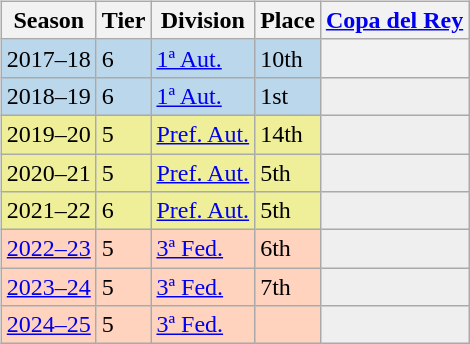<table>
<tr>
<td valign="top" width=0%><br><table class="wikitable">
<tr style="background:#f0f6fa;">
<th>Season</th>
<th>Tier</th>
<th>Division</th>
<th>Place</th>
<th><a href='#'>Copa del Rey</a></th>
</tr>
<tr>
<td style="background:#BBD7EC;">2017–18</td>
<td style="background:#BBD7EC;">6</td>
<td style="background:#BBD7EC;"><a href='#'>1ª Aut.</a></td>
<td style="background:#BBD7EC;">10th</td>
<th></th>
</tr>
<tr>
<td style="background:#BBD7EC;">2018–19</td>
<td style="background:#BBD7EC;">6</td>
<td style="background:#BBD7EC;"><a href='#'>1ª Aut.</a></td>
<td style="background:#BBD7EC;">1st</td>
<th style="background:#efefef;"></th>
</tr>
<tr>
<td style="background:#EFEF99;">2019–20</td>
<td style="background:#EFEF99;">5</td>
<td style="background:#EFEF99;"><a href='#'>Pref. Aut.</a></td>
<td style="background:#EFEF99;">14th</td>
<th style="background:#efefef;"></th>
</tr>
<tr>
<td style="background:#EFEF99;">2020–21</td>
<td style="background:#EFEF99;">5</td>
<td style="background:#EFEF99;"><a href='#'>Pref. Aut.</a></td>
<td style="background:#EFEF99;">5th</td>
<th style="background:#efefef;"></th>
</tr>
<tr>
<td style="background:#EFEF99;">2021–22</td>
<td style="background:#EFEF99;">6</td>
<td style="background:#EFEF99;"><a href='#'>Pref. Aut.</a></td>
<td style="background:#EFEF99;">5th</td>
<th style="background:#efefef;"></th>
</tr>
<tr>
<td style="background:#FFD3BD;"><a href='#'>2022–23</a></td>
<td style="background:#FFD3BD;">5</td>
<td style="background:#FFD3BD;"><a href='#'>3ª Fed.</a></td>
<td style="background:#FFD3BD;">6th</td>
<th style="background:#efefef;"></th>
</tr>
<tr>
<td style="background:#FFD3BD;"><a href='#'>2023–24</a></td>
<td style="background:#FFD3BD;">5</td>
<td style="background:#FFD3BD;"><a href='#'>3ª Fed.</a></td>
<td style="background:#FFD3BD;">7th</td>
<th style="background:#efefef;"></th>
</tr>
<tr>
<td style="background:#FFD3BD;"><a href='#'>2024–25</a></td>
<td style="background:#FFD3BD;">5</td>
<td style="background:#FFD3BD;"><a href='#'>3ª Fed.</a></td>
<td style="background:#FFD3BD;"></td>
<th style="background:#efefef;"></th>
</tr>
</table>
</td>
</tr>
</table>
